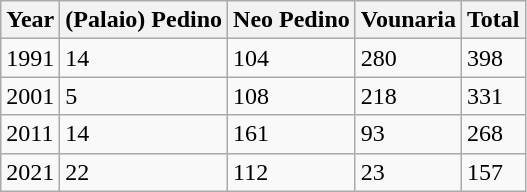<table class="wikitable">
<tr>
<th>Year</th>
<th>(Palaio) Pedino</th>
<th>Neo Pedino</th>
<th>Vounaria</th>
<th>Total</th>
</tr>
<tr>
<td>1991</td>
<td>14</td>
<td>104</td>
<td>280</td>
<td>398</td>
</tr>
<tr>
<td>2001</td>
<td>5</td>
<td>108</td>
<td>218</td>
<td>331</td>
</tr>
<tr>
<td>2011</td>
<td>14</td>
<td>161</td>
<td>93</td>
<td>268</td>
</tr>
<tr>
<td>2021</td>
<td>22</td>
<td>112</td>
<td>23</td>
<td>157</td>
</tr>
</table>
